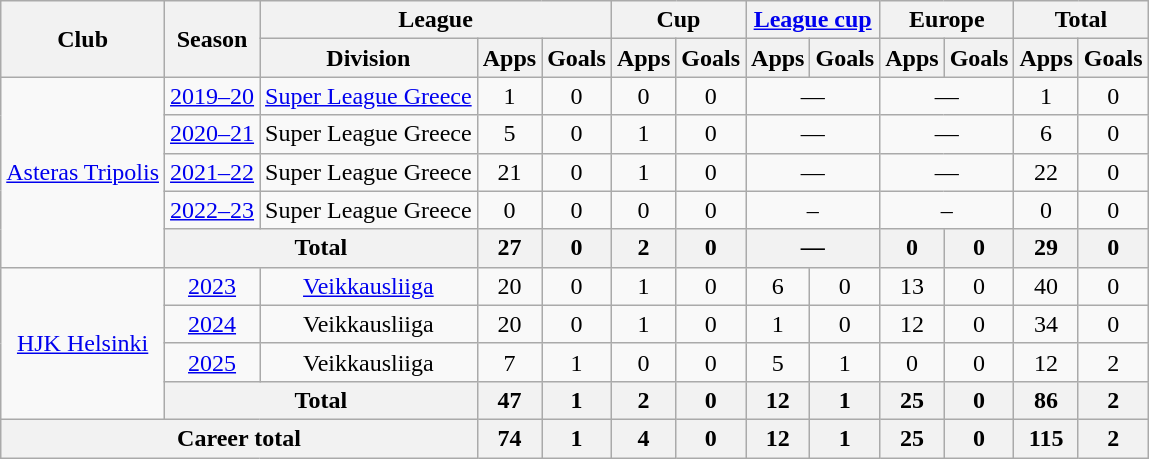<table class="wikitable" style="text-align:center">
<tr>
<th rowspan="2">Club</th>
<th rowspan="2">Season</th>
<th colspan="3">League</th>
<th colspan="2">Cup</th>
<th colspan="2"><a href='#'>League cup</a></th>
<th colspan="2">Europe</th>
<th colspan="2">Total</th>
</tr>
<tr>
<th>Division</th>
<th>Apps</th>
<th>Goals</th>
<th>Apps</th>
<th>Goals</th>
<th>Apps</th>
<th>Goals</th>
<th>Apps</th>
<th>Goals</th>
<th>Apps</th>
<th>Goals</th>
</tr>
<tr>
<td rowspan="5"><a href='#'>Asteras Tripolis</a></td>
<td><a href='#'>2019–20</a></td>
<td><a href='#'>Super League Greece</a></td>
<td>1</td>
<td>0</td>
<td>0</td>
<td>0</td>
<td colspan="2">—</td>
<td colspan="2">—</td>
<td>1</td>
<td>0</td>
</tr>
<tr>
<td><a href='#'>2020–21</a></td>
<td>Super League Greece</td>
<td>5</td>
<td>0</td>
<td>1</td>
<td>0</td>
<td colspan="2">—</td>
<td colspan="2">—</td>
<td>6</td>
<td>0</td>
</tr>
<tr>
<td><a href='#'>2021–22</a></td>
<td>Super League Greece</td>
<td>21</td>
<td>0</td>
<td>1</td>
<td>0</td>
<td colspan="2">—</td>
<td colspan="2">—</td>
<td>22</td>
<td>0</td>
</tr>
<tr>
<td><a href='#'>2022–23</a></td>
<td>Super League Greece</td>
<td>0</td>
<td>0</td>
<td>0</td>
<td>0</td>
<td colspan=2>–</td>
<td colspan=2>–</td>
<td>0</td>
<td>0</td>
</tr>
<tr>
<th colspan="2">Total</th>
<th>27</th>
<th>0</th>
<th>2</th>
<th>0</th>
<th colspan="2">—</th>
<th>0</th>
<th>0</th>
<th>29</th>
<th>0</th>
</tr>
<tr>
<td rowspan="4"><a href='#'>HJK Helsinki</a></td>
<td><a href='#'>2023</a></td>
<td><a href='#'>Veikkausliiga</a></td>
<td>20</td>
<td>0</td>
<td>1</td>
<td>0</td>
<td>6</td>
<td>0</td>
<td>13</td>
<td>0</td>
<td>40</td>
<td>0</td>
</tr>
<tr>
<td><a href='#'>2024</a></td>
<td>Veikkausliiga</td>
<td>20</td>
<td>0</td>
<td>1</td>
<td>0</td>
<td>1</td>
<td>0</td>
<td>12</td>
<td>0</td>
<td>34</td>
<td>0</td>
</tr>
<tr>
<td><a href='#'>2025</a></td>
<td>Veikkausliiga</td>
<td>7</td>
<td>1</td>
<td>0</td>
<td>0</td>
<td>5</td>
<td>1</td>
<td>0</td>
<td>0</td>
<td>12</td>
<td>2</td>
</tr>
<tr>
<th colspan="2">Total</th>
<th>47</th>
<th>1</th>
<th>2</th>
<th>0</th>
<th>12</th>
<th>1</th>
<th>25</th>
<th>0</th>
<th>86</th>
<th>2</th>
</tr>
<tr>
<th colspan="3">Career total</th>
<th>74</th>
<th>1</th>
<th>4</th>
<th>0</th>
<th>12</th>
<th>1</th>
<th>25</th>
<th>0</th>
<th>115</th>
<th>2</th>
</tr>
</table>
